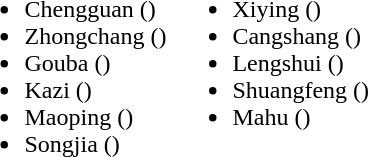<table>
<tr>
<td valign="top"><br><ul><li>Chengguan ()</li><li>Zhongchang  ()</li><li>Gouba ()</li><li>Kazi ()</li><li>Maoping ()</li><li>Songjia ()</li></ul></td>
<td valign="top"><br><ul><li>Xiying ()</li><li>Cangshang ()</li><li>Lengshui ()</li><li>Shuangfeng ()</li><li>Mahu ()</li></ul></td>
</tr>
</table>
